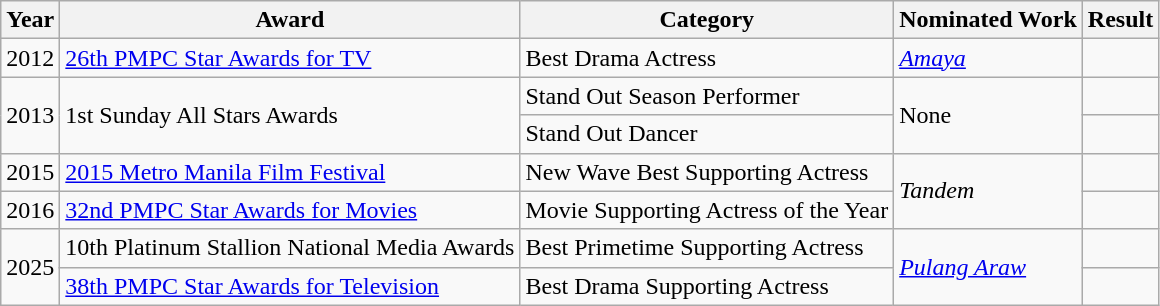<table class="wikitable">
<tr>
<th>Year</th>
<th>Award</th>
<th>Category</th>
<th>Nominated Work</th>
<th>Result</th>
</tr>
<tr>
<td>2012</td>
<td><a href='#'>26th PMPC Star Awards for TV</a></td>
<td>Best Drama Actress</td>
<td><em><a href='#'>Amaya</a></em></td>
<td></td>
</tr>
<tr>
<td rowspan="2">2013</td>
<td rowspan="2">1st Sunday All Stars Awards</td>
<td>Stand Out Season Performer</td>
<td rowspan="2">None</td>
<td></td>
</tr>
<tr>
<td>Stand Out Dancer</td>
<td></td>
</tr>
<tr>
<td>2015</td>
<td><a href='#'>2015 Metro Manila Film Festival</a></td>
<td>New Wave Best Supporting Actress</td>
<td rowspan="2"><em>Tandem</em></td>
<td></td>
</tr>
<tr>
<td>2016</td>
<td><a href='#'>32nd PMPC Star Awards for Movies</a></td>
<td>Movie Supporting Actress of the Year</td>
<td></td>
</tr>
<tr>
<td rowspan="2">2025</td>
<td>10th Platinum Stallion National Media Awards</td>
<td>Best Primetime Supporting Actress</td>
<td rowspan="2"><em><a href='#'>Pulang Araw</a></em></td>
<td></td>
</tr>
<tr>
<td><a href='#'>38th PMPC Star Awards for Television</a></td>
<td>Best Drama Supporting Actress</td>
<td></td>
</tr>
</table>
